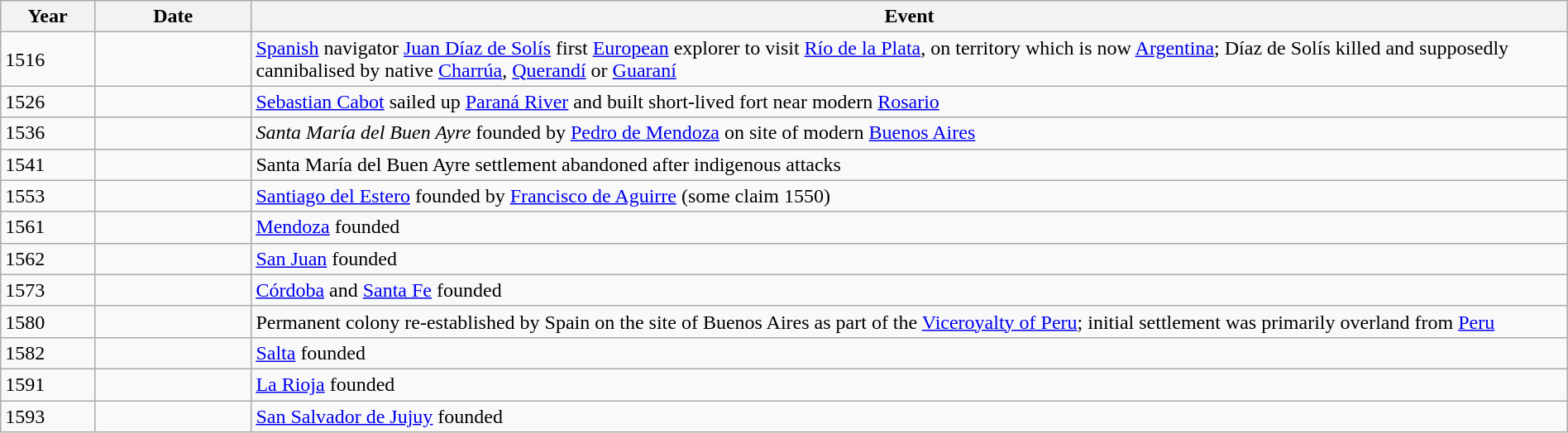<table class="wikitable" width="100%">
<tr>
<th style="width:6%">Year</th>
<th style="width:10%">Date</th>
<th>Event</th>
</tr>
<tr>
<td>1516</td>
<td></td>
<td><a href='#'>Spanish</a> navigator <a href='#'>Juan Díaz de Solís</a> first <a href='#'>European</a> explorer to visit <a href='#'>Río de la Plata</a>, on territory which is now <a href='#'>Argentina</a>; Díaz de Solís killed and supposedly cannibalised by native <a href='#'>Charrúa</a>, <a href='#'>Querandí</a> or <a href='#'>Guaraní</a></td>
</tr>
<tr>
<td>1526</td>
<td></td>
<td><a href='#'>Sebastian Cabot</a> sailed up <a href='#'>Paraná River</a> and built short-lived fort near modern <a href='#'>Rosario</a></td>
</tr>
<tr>
<td>1536</td>
<td></td>
<td><em>Santa María del Buen Ayre</em> founded by <a href='#'>Pedro de Mendoza</a> on site of modern <a href='#'>Buenos Aires</a></td>
</tr>
<tr>
<td>1541</td>
<td></td>
<td>Santa María del Buen Ayre settlement abandoned after indigenous attacks</td>
</tr>
<tr>
<td>1553</td>
<td></td>
<td><a href='#'>Santiago del Estero</a> founded by <a href='#'>Francisco de Aguirre</a> (some claim 1550)</td>
</tr>
<tr>
<td>1561</td>
<td></td>
<td><a href='#'>Mendoza</a> founded</td>
</tr>
<tr>
<td>1562</td>
<td></td>
<td><a href='#'>San Juan</a> founded</td>
</tr>
<tr>
<td>1573</td>
<td></td>
<td><a href='#'>Córdoba</a> and <a href='#'>Santa Fe</a> founded</td>
</tr>
<tr>
<td>1580</td>
<td></td>
<td>Permanent colony re-established by Spain on the site of Buenos Aires as part of the <a href='#'>Viceroyalty of Peru</a>; initial settlement was primarily overland from <a href='#'>Peru</a></td>
</tr>
<tr>
<td>1582</td>
<td></td>
<td><a href='#'>Salta</a> founded</td>
</tr>
<tr>
<td>1591</td>
<td></td>
<td><a href='#'>La Rioja</a> founded</td>
</tr>
<tr>
<td>1593</td>
<td></td>
<td><a href='#'>San Salvador de Jujuy</a> founded</td>
</tr>
</table>
